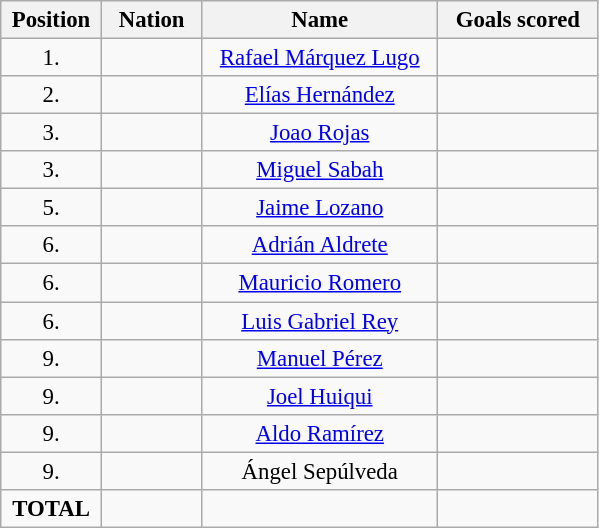<table class="wikitable" style="font-size: 95%; text-align: center;">
<tr>
<th width=60>Position</th>
<th width=60>Nation</th>
<th width=150>Name</th>
<th width=100>Goals scored</th>
</tr>
<tr>
<td>1.</td>
<td></td>
<td><a href='#'>Rafael Márquez Lugo</a></td>
<td></td>
</tr>
<tr>
<td>2.</td>
<td></td>
<td><a href='#'>Elías Hernández</a></td>
<td></td>
</tr>
<tr>
<td>3.</td>
<td></td>
<td><a href='#'>Joao Rojas</a></td>
<td></td>
</tr>
<tr>
<td>3.</td>
<td></td>
<td><a href='#'>Miguel Sabah</a></td>
<td></td>
</tr>
<tr>
<td>5.</td>
<td></td>
<td><a href='#'>Jaime Lozano</a></td>
<td></td>
</tr>
<tr>
<td>6.</td>
<td></td>
<td><a href='#'>Adrián Aldrete</a></td>
<td></td>
</tr>
<tr>
<td>6.</td>
<td></td>
<td><a href='#'>Mauricio Romero</a></td>
<td></td>
</tr>
<tr>
<td>6.</td>
<td></td>
<td><a href='#'>Luis Gabriel Rey</a></td>
<td></td>
</tr>
<tr>
<td>9.</td>
<td></td>
<td><a href='#'>Manuel Pérez</a></td>
<td></td>
</tr>
<tr>
<td>9.</td>
<td></td>
<td><a href='#'>Joel Huiqui</a></td>
<td></td>
</tr>
<tr>
<td>9.</td>
<td></td>
<td><a href='#'>Aldo Ramírez</a></td>
<td></td>
</tr>
<tr>
<td>9.</td>
<td></td>
<td>Ángel Sepúlveda</td>
<td></td>
</tr>
<tr>
<td><strong>TOTAL</strong></td>
<td></td>
<td></td>
<td></td>
</tr>
</table>
